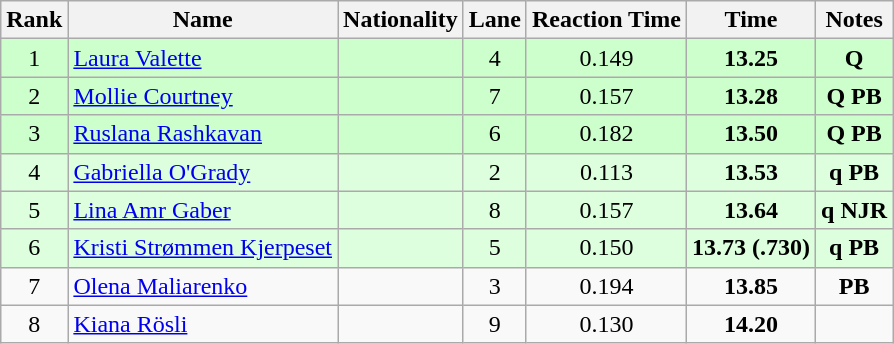<table class="wikitable sortable" style="text-align:center">
<tr>
<th>Rank</th>
<th>Name</th>
<th>Nationality</th>
<th>Lane</th>
<th>Reaction Time</th>
<th>Time</th>
<th>Notes</th>
</tr>
<tr bgcolor=ccffcc>
<td>1</td>
<td align=left><a href='#'>Laura Valette</a></td>
<td align=left></td>
<td>4</td>
<td>0.149</td>
<td><strong>13.25</strong></td>
<td><strong>Q</strong></td>
</tr>
<tr bgcolor=ccffcc>
<td>2</td>
<td align=left><a href='#'>Mollie Courtney</a></td>
<td align=left></td>
<td>7</td>
<td>0.157</td>
<td><strong>13.28</strong></td>
<td><strong>Q PB</strong></td>
</tr>
<tr bgcolor=ccffcc>
<td>3</td>
<td align=left><a href='#'>Ruslana Rashkavan</a></td>
<td align=left></td>
<td>6</td>
<td>0.182</td>
<td><strong>13.50</strong></td>
<td><strong>Q PB</strong></td>
</tr>
<tr bgcolor=ddffdd>
<td>4</td>
<td align=left><a href='#'>Gabriella O'Grady</a></td>
<td align=left></td>
<td>2</td>
<td>0.113</td>
<td><strong>13.53</strong></td>
<td><strong>q PB</strong></td>
</tr>
<tr bgcolor=ddffdd>
<td>5</td>
<td align=left><a href='#'>Lina Amr Gaber</a></td>
<td align=left></td>
<td>8</td>
<td>0.157</td>
<td><strong>13.64</strong></td>
<td><strong>q NJR</strong></td>
</tr>
<tr bgcolor=ddffdd>
<td>6</td>
<td align=left><a href='#'>Kristi Strømmen Kjerpeset</a></td>
<td align=left></td>
<td>5</td>
<td>0.150</td>
<td><strong>13.73 (.730)</strong></td>
<td><strong>q PB</strong></td>
</tr>
<tr>
<td>7</td>
<td align=left><a href='#'>Olena Maliarenko</a></td>
<td align=left></td>
<td>3</td>
<td>0.194</td>
<td><strong>13.85</strong></td>
<td><strong>PB</strong></td>
</tr>
<tr>
<td>8</td>
<td align=left><a href='#'>Kiana Rösli</a></td>
<td align=left></td>
<td>9</td>
<td>0.130</td>
<td><strong>14.20</strong></td>
<td></td>
</tr>
</table>
